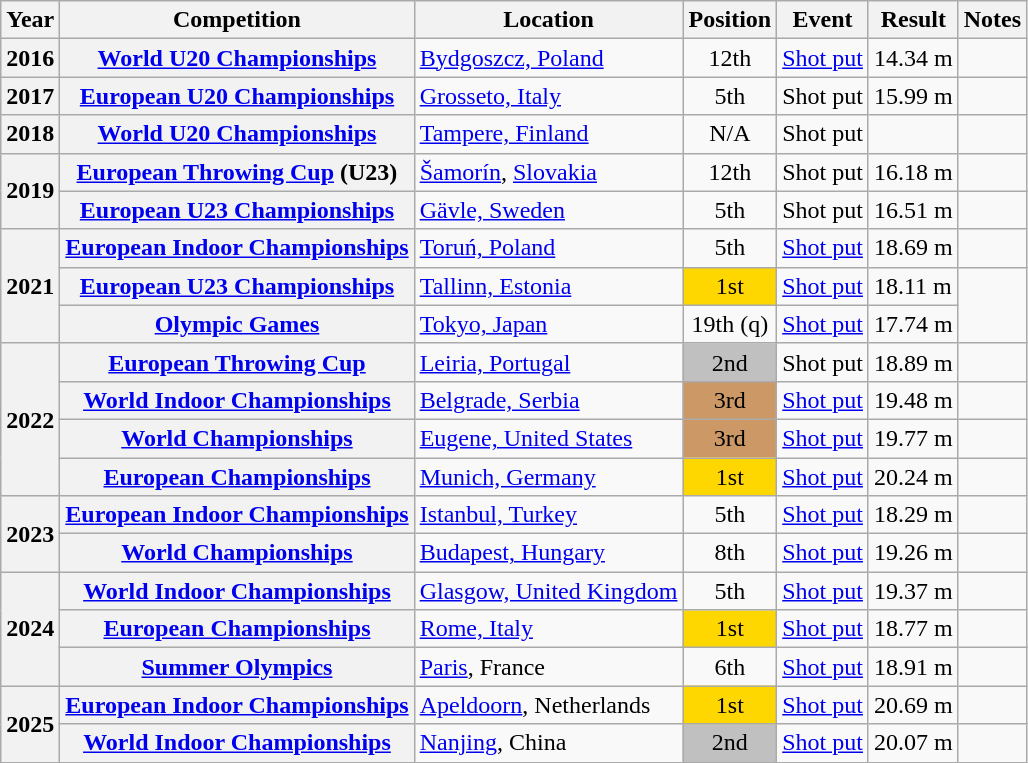<table class="wikitable">
<tr>
<th scope="col">Year</th>
<th scope="col">Competition</th>
<th scope="col">Location</th>
<th scope="col">Position</th>
<th scope="col">Event</th>
<th scope="col">Result</th>
<th scope="col">Notes</th>
</tr>
<tr>
<th scope="row">2016</th>
<th scope="row"><a href='#'>World U20 Championships</a></th>
<td rowspan=1><a href='#'>Bydgoszcz, Poland</a></td>
<td style="text-align:center">12th</td>
<td><a href='#'>Shot put</a></td>
<td>14.34 m</td>
<td></td>
</tr>
<tr>
<th scope="row">2017</th>
<th scope="row"><a href='#'>European U20 Championships</a></th>
<td rowspan=1><a href='#'>Grosseto, Italy</a></td>
<td style="text-align:center">5th</td>
<td>Shot put</td>
<td>15.99 m</td>
<td></td>
</tr>
<tr>
<th scope="row">2018</th>
<th scope="row"><a href='#'>World U20 Championships</a></th>
<td rowspan=1><a href='#'>Tampere, Finland</a></td>
<td style="text-align:center">N/A</td>
<td>Shot put</td>
<td></td>
<td></td>
</tr>
<tr>
<th scope="rowgroup" rowspan=2>2019</th>
<th scope="row" rowspan=1><a href='#'>European Throwing Cup</a> (U23)</th>
<td rowspan=1><a href='#'>Šamorín</a>, <a href='#'>Slovakia</a></td>
<td style="text-align:center">12th</td>
<td>Shot put</td>
<td>16.18 m</td>
<td></td>
</tr>
<tr>
<th scope="row" rowspan=1><a href='#'>European U23 Championships</a></th>
<td rowspan=1><a href='#'>Gävle, Sweden</a></td>
<td style="text-align:center">5th</td>
<td>Shot put</td>
<td>16.51 m</td>
<td></td>
</tr>
<tr>
<th scope="rowgroup" rowspan=3>2021</th>
<th scope="row" rowspan=1><a href='#'>European Indoor Championships</a></th>
<td><a href='#'>Toruń, Poland</a></td>
<td style="text-align:center">5th</td>
<td><a href='#'>Shot put</a></td>
<td>18.69 m</td>
<td></td>
</tr>
<tr>
<th scope="row"><a href='#'>European U23 Championships</a></th>
<td><a href='#'>Tallinn, Estonia</a></td>
<td style="text-align:center" bgcolor=gold>1st</td>
<td><a href='#'>Shot put</a></td>
<td>18.11 m</td>
</tr>
<tr>
<th scope="row"><a href='#'>Olympic Games</a></th>
<td><a href='#'>Tokyo, Japan</a></td>
<td style="text-align:center">19th (q)</td>
<td><a href='#'>Shot put</a></td>
<td>17.74 m</td>
</tr>
<tr>
<th scope="rowgroup" rowspan=4>2022</th>
<th scope="row" rowspan=1><a href='#'>European Throwing Cup</a></th>
<td rowspan=1><a href='#'>Leiria, Portugal</a></td>
<td style="text-align:center" bgcolor=silver>2nd</td>
<td>Shot put</td>
<td>18.89 m</td>
<td></td>
</tr>
<tr>
<th scope="row" rowspan=1><a href='#'>World Indoor Championships</a></th>
<td rowspan=1><a href='#'>Belgrade, Serbia</a></td>
<td style="text-align:center" bgcolor=cc9966>3rd</td>
<td><a href='#'>Shot put</a></td>
<td>19.48 m</td>
<td></td>
</tr>
<tr>
<th scope="row" rowspan=1><a href='#'>World Championships</a></th>
<td rowspan=1><a href='#'>Eugene, United States</a></td>
<td style="text-align:center" bgcolor=cc9966>3rd</td>
<td><a href='#'>Shot put</a></td>
<td>19.77 m</td>
<td></td>
</tr>
<tr>
<th scope="row" rowspan=1><a href='#'>European Championships</a></th>
<td rowspan=1><a href='#'>Munich, Germany</a></td>
<td style="text-align:center" bgcolor=gold>1st</td>
<td><a href='#'>Shot put</a></td>
<td>20.24 m</td>
<td></td>
</tr>
<tr>
<th scope="rowgroup" rowspan=2>2023</th>
<th scope="row"><a href='#'>European Indoor Championships</a></th>
<td><a href='#'>Istanbul, Turkey</a></td>
<td style="text-align:center">5th</td>
<td><a href='#'>Shot put</a></td>
<td>18.29 m</td>
<td></td>
</tr>
<tr>
<th scope="row" rowspan=1><a href='#'>World Championships</a></th>
<td rowspan=1><a href='#'>Budapest, Hungary</a></td>
<td style="text-align:center">8th</td>
<td><a href='#'>Shot put</a></td>
<td>19.26 m</td>
<td></td>
</tr>
<tr>
<th scope="rowgroup" rowspan=3>2024</th>
<th scope="row" rowspan=1><a href='#'>World Indoor Championships</a></th>
<td><a href='#'>Glasgow, United Kingdom</a></td>
<td style="text-align:center">5th</td>
<td><a href='#'>Shot put</a></td>
<td>19.37 m</td>
<td></td>
</tr>
<tr>
<th scope="row" rowspan=1><a href='#'>European Championships</a></th>
<td rowspan=1><a href='#'>Rome, Italy</a></td>
<td style="text-align:center" bgcolor=gold>1st</td>
<td><a href='#'>Shot put</a></td>
<td>18.77 m</td>
<td></td>
</tr>
<tr>
<th scope="row"><a href='#'>Summer Olympics</a></th>
<td><a href='#'>Paris</a>, France</td>
<td style="text-align:center">6th</td>
<td><a href='#'>Shot put</a></td>
<td>18.91 m</td>
<td></td>
</tr>
<tr>
<th scope="rowgroup" rowspan="2">2025</th>
<th scope="row"><a href='#'>European Indoor Championships</a></th>
<td><a href='#'>Apeldoorn</a>, Netherlands</td>
<td style="text-align:center" bgcolor=gold>1st</td>
<td><a href='#'>Shot put</a></td>
<td>20.69 m</td>
<td></td>
</tr>
<tr>
<th scope="row"><a href='#'>World Indoor Championships</a></th>
<td><a href='#'>Nanjing</a>, China</td>
<td style="text-align:center" bgcolor="silver">2nd</td>
<td><a href='#'>Shot put</a></td>
<td>20.07 m</td>
<td></td>
</tr>
</table>
